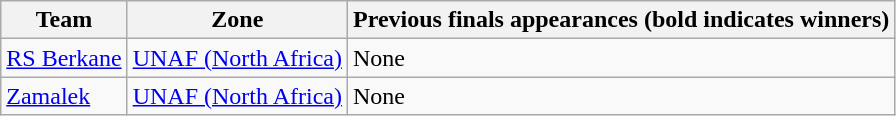<table class="wikitable">
<tr>
<th>Team</th>
<th>Zone</th>
<th>Previous finals appearances (bold indicates winners)</th>
</tr>
<tr>
<td> <a href='#'>RS Berkane</a></td>
<td><a href='#'>UNAF (North Africa)</a></td>
<td>None</td>
</tr>
<tr>
<td> <a href='#'>Zamalek</a></td>
<td><a href='#'>UNAF (North Africa)</a></td>
<td>None</td>
</tr>
</table>
